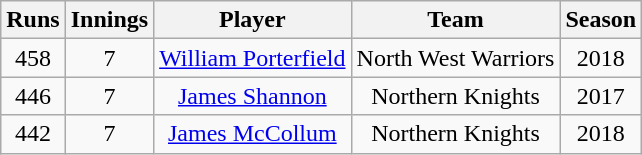<table class="wikitable" style="text-align:center;">
<tr>
<th>Runs</th>
<th>Innings</th>
<th>Player</th>
<th>Team</th>
<th>Season</th>
</tr>
<tr>
<td>458</td>
<td>7</td>
<td><a href='#'>William Porterfield</a></td>
<td>North West Warriors</td>
<td>2018</td>
</tr>
<tr>
<td>446</td>
<td>7</td>
<td><a href='#'>James Shannon</a></td>
<td>Northern Knights</td>
<td>2017</td>
</tr>
<tr>
<td>442</td>
<td>7</td>
<td><a href='#'>James McCollum</a></td>
<td>Northern Knights</td>
<td>2018</td>
</tr>
</table>
